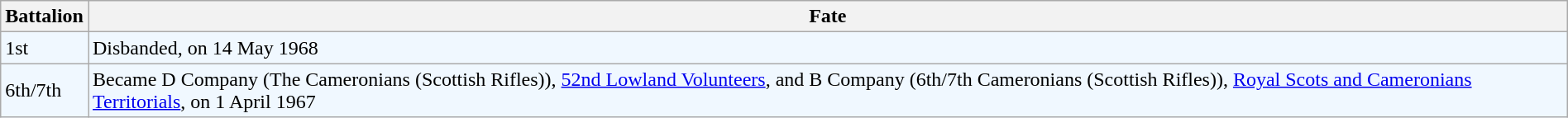<table class="wikitable" style="width:100%;">
<tr>
<th>Battalion</th>
<th>Fate</th>
</tr>
<tr style="background:#f0f8ff;">
<td>1st</td>
<td>Disbanded, on 14 May 1968</td>
</tr>
<tr style="background:#f0f8ff;">
<td>6th/7th</td>
<td>Became D Company (The Cameronians (Scottish Rifles)), <a href='#'>52nd Lowland Volunteers</a>, and B Company (6th/7th Cameronians (Scottish Rifles)), <a href='#'>Royal Scots and Cameronians Territorials</a>, on 1 April 1967</td>
</tr>
</table>
